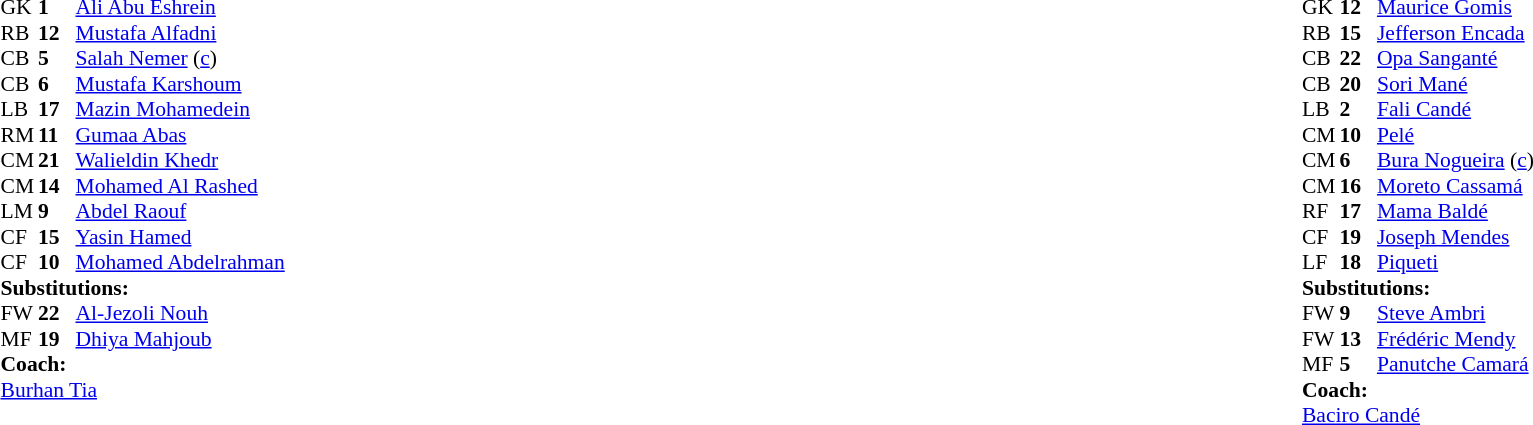<table width="100%">
<tr>
<td valign="top" width="40%"><br><table style="font-size:90%" cellspacing="0" cellpadding="0">
<tr>
<th width=25></th>
<th width=25></th>
</tr>
<tr>
<td>GK</td>
<td><strong>1</strong></td>
<td><a href='#'>Ali Abu Eshrein</a></td>
</tr>
<tr>
<td>RB</td>
<td><strong>12</strong></td>
<td><a href='#'>Mustafa Alfadni</a></td>
</tr>
<tr>
<td>CB</td>
<td><strong>5</strong></td>
<td><a href='#'>Salah Nemer</a> (<a href='#'>c</a>)</td>
<td></td>
</tr>
<tr>
<td>CB</td>
<td><strong>6</strong></td>
<td><a href='#'>Mustafa Karshoum</a></td>
</tr>
<tr>
<td>LB</td>
<td><strong>17</strong></td>
<td><a href='#'>Mazin Mohamedein</a></td>
<td></td>
</tr>
<tr>
<td>RM</td>
<td><strong>11</strong></td>
<td><a href='#'>Gumaa Abas</a></td>
<td></td>
<td></td>
</tr>
<tr>
<td>CM</td>
<td><strong>21</strong></td>
<td><a href='#'>Walieldin Khedr</a></td>
</tr>
<tr>
<td>CM</td>
<td><strong>14</strong></td>
<td><a href='#'>Mohamed Al Rashed</a></td>
</tr>
<tr>
<td>LM</td>
<td><strong>9</strong></td>
<td><a href='#'>Abdel Raouf</a></td>
</tr>
<tr>
<td>CF</td>
<td><strong>15</strong></td>
<td><a href='#'>Yasin Hamed</a></td>
<td></td>
<td></td>
</tr>
<tr>
<td>CF</td>
<td><strong>10</strong></td>
<td><a href='#'>Mohamed Abdelrahman</a></td>
</tr>
<tr>
<td colspan=3><strong>Substitutions:</strong></td>
</tr>
<tr>
<td>FW</td>
<td><strong>22</strong></td>
<td><a href='#'>Al-Jezoli Nouh</a></td>
<td></td>
<td></td>
</tr>
<tr>
<td>MF</td>
<td><strong>19</strong></td>
<td><a href='#'>Dhiya Mahjoub</a></td>
<td></td>
<td></td>
</tr>
<tr>
<td colspan=3><strong>Coach:</strong></td>
</tr>
<tr>
<td colspan=3><a href='#'>Burhan Tia</a></td>
</tr>
</table>
</td>
<td valign="top"></td>
<td valign="top" width="50%"><br><table style="font-size:90%; margin:auto" cellspacing="0" cellpadding="0">
<tr>
<th width=25></th>
<th width=25></th>
</tr>
<tr>
<td>GK</td>
<td><strong>12</strong></td>
<td><a href='#'>Maurice Gomis</a></td>
</tr>
<tr>
<td>RB</td>
<td><strong>15</strong></td>
<td><a href='#'>Jefferson Encada</a></td>
</tr>
<tr>
<td>CB</td>
<td><strong>22</strong></td>
<td><a href='#'>Opa Sanganté</a></td>
</tr>
<tr>
<td>CB</td>
<td><strong>20</strong></td>
<td><a href='#'>Sori Mané</a></td>
</tr>
<tr>
<td>LB</td>
<td><strong>2</strong></td>
<td><a href='#'>Fali Candé</a></td>
</tr>
<tr>
<td>CM</td>
<td><strong>10</strong></td>
<td><a href='#'>Pelé</a></td>
<td></td>
<td></td>
</tr>
<tr>
<td>CM</td>
<td><strong>6</strong></td>
<td><a href='#'>Bura Nogueira</a> (<a href='#'>c</a>)</td>
</tr>
<tr>
<td>CM</td>
<td><strong>16</strong></td>
<td><a href='#'>Moreto Cassamá</a></td>
</tr>
<tr>
<td>RF</td>
<td><strong>17</strong></td>
<td><a href='#'>Mama Baldé</a></td>
<td></td>
<td></td>
</tr>
<tr>
<td>CF</td>
<td><strong>19</strong></td>
<td><a href='#'>Joseph Mendes</a></td>
<td></td>
<td></td>
</tr>
<tr>
<td>LF</td>
<td><strong>18</strong></td>
<td><a href='#'>Piqueti</a></td>
</tr>
<tr>
<td colspan=3><strong>Substitutions:</strong></td>
</tr>
<tr>
<td>FW</td>
<td><strong>9</strong></td>
<td><a href='#'>Steve Ambri</a></td>
<td></td>
<td></td>
</tr>
<tr>
<td>FW</td>
<td><strong>13</strong></td>
<td><a href='#'>Frédéric Mendy</a></td>
<td></td>
<td></td>
</tr>
<tr>
<td>MF</td>
<td><strong>5</strong></td>
<td><a href='#'>Panutche Camará</a></td>
<td></td>
<td></td>
</tr>
<tr>
<td colspan=3><strong>Coach:</strong></td>
</tr>
<tr>
<td colspan=3><a href='#'>Baciro Candé</a></td>
</tr>
</table>
</td>
</tr>
</table>
